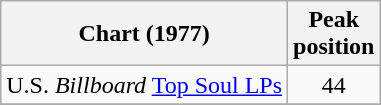<table class="wikitable">
<tr>
<th>Chart (1977)</th>
<th>Peak<br>position</th>
</tr>
<tr>
<td>U.S. <em>Billboard</em> <a href='#'>Top Soul LPs</a></td>
<td align="center">44</td>
</tr>
<tr>
</tr>
</table>
